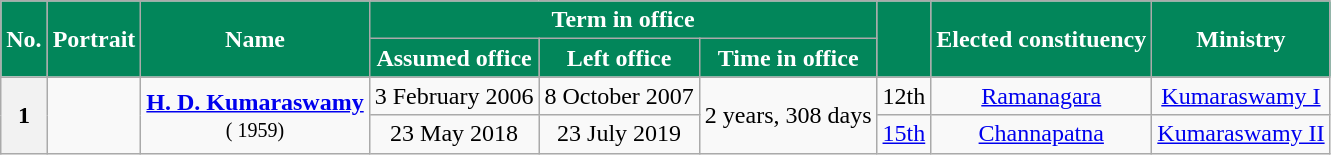<table class="wikitable sortable" style="text-align:center;">
<tr>
<th rowspan=2 style="background-color:#02865A;color:white">No.</th>
<th rowspan=2 style="background-color:#02865A;color:white">Portrait</th>
<th rowspan=2 style="background-color:#02865A;color:white">Name<br></th>
<th colspan=3 style="background-color:#02865A;color:white">Term in office</th>
<th rowspan=2 style="background-color:#02865A;color:white"><a href='#'></a><br></th>
<th rowspan=2 style="background-color:#02865A;color:white">Elected constituency</th>
<th rowspan=2 style="background-color:#02865A;color:white">Ministry</th>
</tr>
<tr>
<th style="background-color:#02865A;color:white">Assumed office</th>
<th style="background-color:#02865A;color:white">Left office</th>
<th style="background-color:#02865A;color:white">Time in office</th>
</tr>
<tr>
<th rowspan=2>1</th>
<td rowspan=2></td>
<td rowspan=2><strong><a href='#'>H. D. Kumaraswamy</a></strong><br><small>( 1959)</small></td>
<td>3 February 2006</td>
<td>8 October 2007</td>
<td rowspan=2>2 years, 308 days</td>
<td>12th<br></td>
<td><a href='#'>Ramanagara</a></td>
<td><a href='#'>Kumaraswamy I</a></td>
</tr>
<tr>
<td>23 May 2018</td>
<td>23 July 2019</td>
<td><a href='#'>15th</a><br></td>
<td><a href='#'>Channapatna</a></td>
<td><a href='#'>Kumaraswamy II</a></td>
</tr>
</table>
